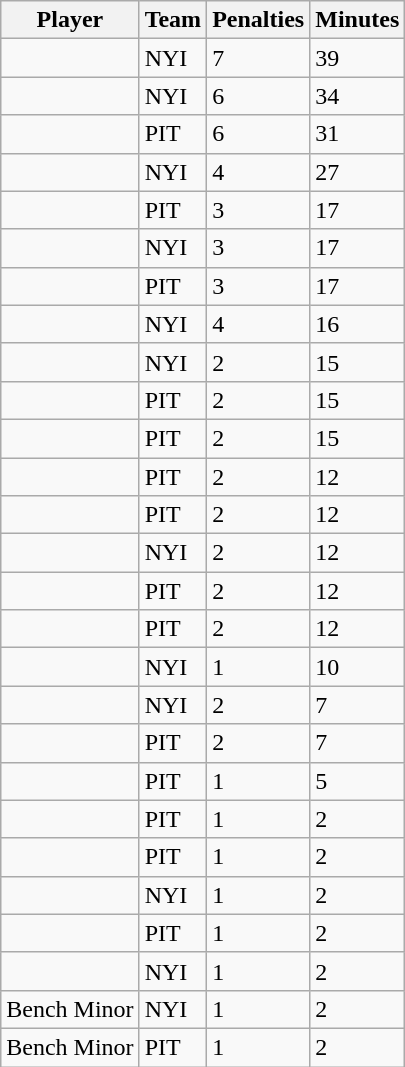<table class="wikitable sortable">
<tr>
<th>Player</th>
<th>Team</th>
<th>Penalties</th>
<th>Minutes</th>
</tr>
<tr>
<td></td>
<td>NYI</td>
<td>7</td>
<td>39</td>
</tr>
<tr>
<td></td>
<td>NYI</td>
<td>6</td>
<td>34</td>
</tr>
<tr>
<td></td>
<td>PIT</td>
<td>6</td>
<td>31</td>
</tr>
<tr>
<td></td>
<td>NYI</td>
<td>4</td>
<td>27</td>
</tr>
<tr>
<td></td>
<td>PIT</td>
<td>3</td>
<td>17</td>
</tr>
<tr>
<td></td>
<td>NYI</td>
<td>3</td>
<td>17</td>
</tr>
<tr>
<td></td>
<td>PIT</td>
<td>3</td>
<td>17</td>
</tr>
<tr>
<td></td>
<td>NYI</td>
<td>4</td>
<td>16</td>
</tr>
<tr>
<td></td>
<td>NYI</td>
<td>2</td>
<td>15</td>
</tr>
<tr>
<td></td>
<td>PIT</td>
<td>2</td>
<td>15</td>
</tr>
<tr>
<td></td>
<td>PIT</td>
<td>2</td>
<td>15</td>
</tr>
<tr>
<td></td>
<td>PIT</td>
<td>2</td>
<td>12</td>
</tr>
<tr>
<td></td>
<td>PIT</td>
<td>2</td>
<td>12</td>
</tr>
<tr>
<td></td>
<td>NYI</td>
<td>2</td>
<td>12</td>
</tr>
<tr>
<td></td>
<td>PIT</td>
<td>2</td>
<td>12</td>
</tr>
<tr>
<td></td>
<td>PIT</td>
<td>2</td>
<td>12</td>
</tr>
<tr>
<td></td>
<td>NYI</td>
<td>1</td>
<td>10</td>
</tr>
<tr>
<td></td>
<td>NYI</td>
<td>2</td>
<td>7</td>
</tr>
<tr>
<td></td>
<td>PIT</td>
<td>2</td>
<td>7</td>
</tr>
<tr>
<td></td>
<td>PIT</td>
<td>1</td>
<td>5</td>
</tr>
<tr>
<td></td>
<td>PIT</td>
<td>1</td>
<td>2</td>
</tr>
<tr>
<td></td>
<td>PIT</td>
<td>1</td>
<td>2</td>
</tr>
<tr>
<td></td>
<td>NYI</td>
<td>1</td>
<td>2</td>
</tr>
<tr>
<td></td>
<td>PIT</td>
<td>1</td>
<td>2</td>
</tr>
<tr>
<td></td>
<td>NYI</td>
<td>1</td>
<td>2</td>
</tr>
<tr>
<td>Bench Minor</td>
<td>NYI</td>
<td>1</td>
<td>2</td>
</tr>
<tr>
<td>Bench Minor</td>
<td>PIT</td>
<td>1</td>
<td>2</td>
</tr>
</table>
